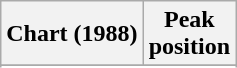<table class="wikitable sortable">
<tr>
<th scope="col">Chart (1988)</th>
<th scope="col">Peak<br>position</th>
</tr>
<tr>
</tr>
<tr>
</tr>
</table>
